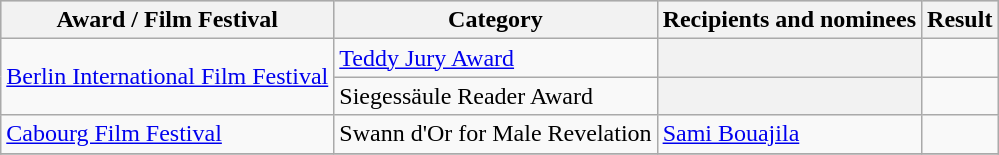<table class="wikitable plainrowheaders sortable">
<tr style="background:#ccc; text-align:center;">
<th scope="col">Award / Film Festival</th>
<th scope="col">Category</th>
<th scope="col">Recipients and nominees</th>
<th scope="col">Result</th>
</tr>
<tr>
<td rowspan=2><a href='#'>Berlin International Film Festival</a></td>
<td><a href='#'>Teddy Jury Award</a></td>
<th></th>
<td></td>
</tr>
<tr>
<td>Siegessäule Reader Award</td>
<th></th>
<td></td>
</tr>
<tr>
<td><a href='#'>Cabourg Film Festival</a></td>
<td>Swann d'Or for Male Revelation</td>
<td><a href='#'>Sami Bouajila</a></td>
<td></td>
</tr>
<tr>
</tr>
</table>
